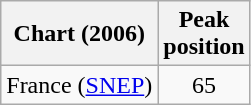<table class="wikitable sortable">
<tr>
<th>Chart (2006)</th>
<th>Peak<br>position</th>
</tr>
<tr>
<td>France (<a href='#'>SNEP</a>)</td>
<td style="text-align:center;">65</td>
</tr>
</table>
